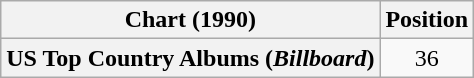<table class="wikitable plainrowheaders" style="text-align:center">
<tr>
<th scope="col">Chart (1990)</th>
<th scope="col">Position</th>
</tr>
<tr>
<th scope="row">US Top Country Albums (<em>Billboard</em>)</th>
<td>36</td>
</tr>
</table>
